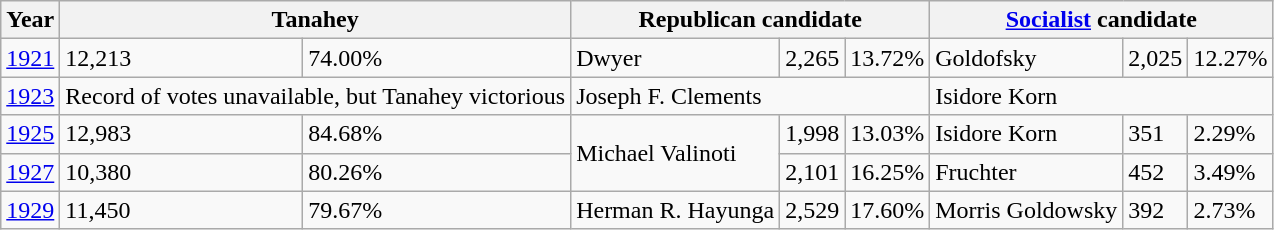<table class="wikitable">
<tr>
<th>Year</th>
<th colspan=2>Tanahey</th>
<th colspan=3>Republican candidate</th>
<th colspan=3><a href='#'>Socialist</a> candidate</th>
</tr>
<tr>
<td><a href='#'>1921</a></td>
<td>12,213</td>
<td>74.00%</td>
<td>Dwyer</td>
<td>2,265</td>
<td>13.72%</td>
<td>Goldofsky</td>
<td>2,025</td>
<td>12.27%</td>
</tr>
<tr>
<td><a href='#'>1923</a></td>
<td colspan=2>Record of votes unavailable, but Tanahey victorious</td>
<td colspan=3>Joseph F. Clements</td>
<td colspan=3>Isidore Korn</td>
</tr>
<tr>
<td><a href='#'>1925</a></td>
<td>12,983</td>
<td>84.68%</td>
<td rowspan=2>Michael Valinoti</td>
<td>1,998</td>
<td>13.03%</td>
<td>Isidore Korn</td>
<td>351</td>
<td>2.29%</td>
</tr>
<tr>
<td><a href='#'>1927</a></td>
<td>10,380</td>
<td>80.26%</td>
<td>2,101</td>
<td>16.25%</td>
<td>Fruchter</td>
<td>452</td>
<td>3.49%</td>
</tr>
<tr>
<td><a href='#'>1929</a></td>
<td>11,450</td>
<td>79.67%</td>
<td>Herman R. Hayunga</td>
<td>2,529</td>
<td>17.60%</td>
<td>Morris Goldowsky</td>
<td>392</td>
<td>2.73%</td>
</tr>
</table>
